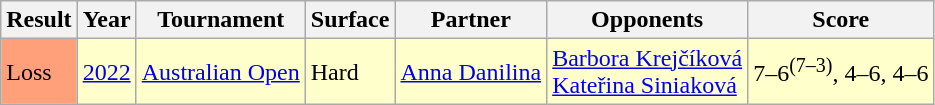<table class="wikitable">
<tr>
<th>Result</th>
<th>Year</th>
<th>Tournament</th>
<th>Surface</th>
<th>Partner</th>
<th>Opponents</th>
<th class="unsortable">Score</th>
</tr>
<tr style="background:#ffffcc;">
<td style=background:#ffa07a>Loss</td>
<td><a href='#'>2022</a></td>
<td><a href='#'>Australian Open</a></td>
<td>Hard</td>
<td> <a href='#'>Anna Danilina</a></td>
<td> <a href='#'>Barbora Krejčíková</a> <br>  <a href='#'>Kateřina Siniaková</a></td>
<td>7–6<sup>(7–3)</sup>, 4–6, 4–6</td>
</tr>
</table>
